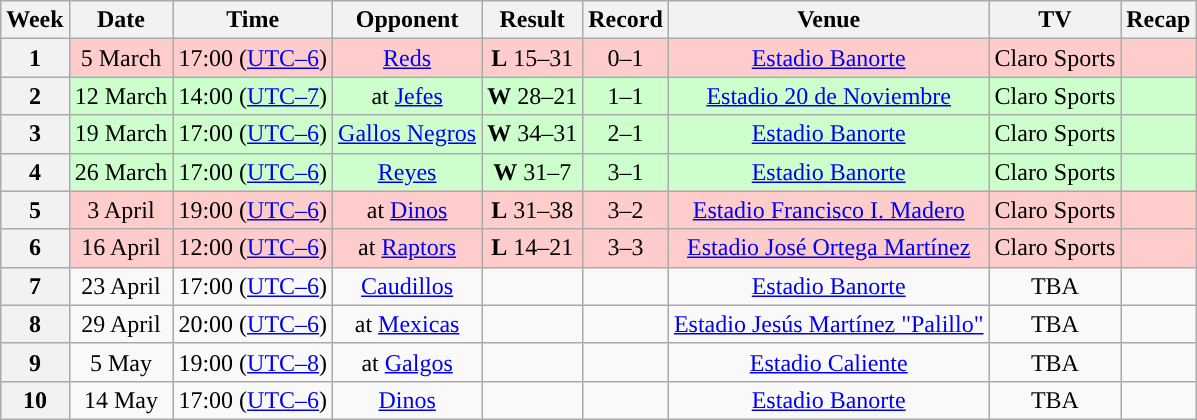<table class="wikitable" style="text-align:center">
<tr>
<th>Week</th>
<th>Date</th>
<th>Time</th>
<th>Opponent</th>
<th>Result</th>
<th>Record</th>
<th>Venue</th>
<th>TV</th>
<th>Recap</th>
</tr>
<tr style="background:#fcc">
<th>1</th>
<td>5 March</td>
<td>17:00 (<a href='#'>UTC–6</a>)</td>
<td><a href='#'>Reds</a></td>
<td><strong>L</strong> 15–31</td>
<td>0–1</td>
<td><a href='#'>Estadio Banorte</a></td>
<td>Claro Sports</td>
<td></td>
</tr>
<tr style="background:#cfc">
<th>2</th>
<td>12 March</td>
<td>14:00 (<a href='#'>UTC–7</a>)</td>
<td>at <a href='#'>Jefes</a></td>
<td><strong>W</strong> 28–21</td>
<td>1–1</td>
<td><a href='#'>Estadio 20 de Noviembre</a></td>
<td>Claro Sports</td>
<td></td>
</tr>
<tr style="background:#cfc">
<th>3</th>
<td>19 March</td>
<td>17:00 (<a href='#'>UTC–6</a>)</td>
<td><a href='#'>Gallos Negros</a></td>
<td><strong>W</strong> 34–31</td>
<td>2–1</td>
<td><a href='#'>Estadio Banorte</a></td>
<td>Claro Sports</td>
<td></td>
</tr>
<tr style="background:#cfc">
<th>4</th>
<td>26 March</td>
<td>17:00 (<a href='#'>UTC–6</a>)</td>
<td><a href='#'>Reyes</a></td>
<td><strong>W</strong> 31–7</td>
<td>3–1</td>
<td><a href='#'>Estadio Banorte</a></td>
<td>Claro Sports</td>
<td></td>
</tr>
<tr style="background:#fcc">
<th>5</th>
<td>3 April</td>
<td>19:00 (<a href='#'>UTC–6</a>)</td>
<td>at <a href='#'>Dinos</a></td>
<td><strong>L</strong> 31–38</td>
<td>3–2</td>
<td><a href='#'>Estadio Francisco I. Madero</a></td>
<td>Claro Sports</td>
<td></td>
</tr>
<tr style="background:#fcc">
<th>6</th>
<td>16 April</td>
<td>12:00 (<a href='#'>UTC–6</a>)</td>
<td>at <a href='#'>Raptors</a></td>
<td><strong>L</strong> 14–21</td>
<td>3–3</td>
<td><a href='#'>Estadio José Ortega Martínez</a></td>
<td>Claro Sports</td>
<td></td>
</tr>
<tr style="background:#">
<th>7</th>
<td>23 April</td>
<td>17:00 (<a href='#'>UTC–6</a>)</td>
<td><a href='#'>Caudillos</a></td>
<td></td>
<td></td>
<td><a href='#'>Estadio Banorte</a></td>
<td>TBA</td>
<td></td>
</tr>
<tr style="background:#">
<th>8</th>
<td>29 April</td>
<td>20:00 (<a href='#'>UTC–6</a>)</td>
<td>at <a href='#'>Mexicas</a></td>
<td></td>
<td></td>
<td><a href='#'>Estadio Jesús Martínez "Palillo"</a></td>
<td>TBA</td>
<td></td>
</tr>
<tr style="background:#">
<th>9</th>
<td>5 May</td>
<td>19:00 (<a href='#'>UTC–8</a>)</td>
<td>at <a href='#'>Galgos</a></td>
<td></td>
<td></td>
<td><a href='#'>Estadio Caliente</a></td>
<td>TBA</td>
<td></td>
</tr>
<tr style="background:#">
<th>10</th>
<td>14 May</td>
<td>17:00 (<a href='#'>UTC–6</a>)</td>
<td><a href='#'>Dinos</a></td>
<td></td>
<td></td>
<td><a href='#'>Estadio Banorte</a></td>
<td>TBA</td>
<td></td>
</tr>
</table>
